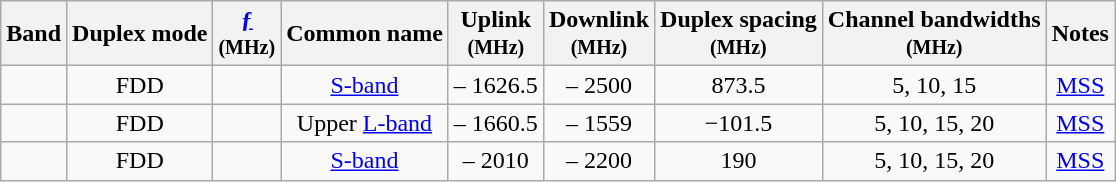<table style="text-align: center;" class="sortable wikitable sort-under">
<tr>
<th data-sort-type="number">Band</th>
<th>Duplex mode</th>
<th data-sort-type="number"><a href='#'>ƒ</a><br><small>(MHz)</small></th>
<th class="unsortable">Common name</th>
<th data-sort-type="number">Uplink<br><small>(MHz)</small></th>
<th data-sort-type="number">Downlink<br><small>(MHz)</small></th>
<th data-sort-type="number">Duplex spacing<br><small>(MHz)</small></th>
<th class="unsortable">Channel bandwidths<br><small>(MHz)</small></th>
<th class="unsortable">Notes</th>
</tr>
<tr>
<td></td>
<td>FDD</td>
<td></td>
<td><a href='#'>S-band</a></td>
<td> – 1626.5</td>
<td> – 2500</td>
<td>873.5</td>
<td>5, 10, 15</td>
<td><a href='#'>MSS</a></td>
</tr>
<tr>
<td></td>
<td>FDD</td>
<td></td>
<td>Upper <a href='#'>L-band</a></td>
<td> – 1660.5</td>
<td> – 1559</td>
<td>−101.5</td>
<td>5, 10, 15, 20</td>
<td><a href='#'>MSS</a></td>
</tr>
<tr>
<td></td>
<td>FDD</td>
<td></td>
<td><a href='#'>S-band</a></td>
<td> – 2010</td>
<td> – 2200</td>
<td>190</td>
<td>5, 10, 15, 20</td>
<td><a href='#'>MSS</a></td>
</tr>
</table>
